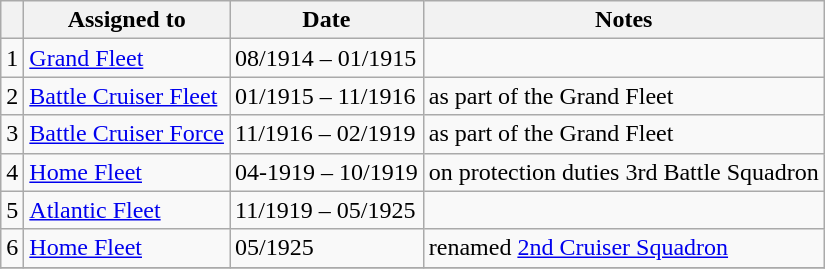<table class=wikitable>
<tr>
<th></th>
<th>Assigned to</th>
<th>Date</th>
<th>Notes</th>
</tr>
<tr>
<td>1</td>
<td><a href='#'>Grand Fleet</a></td>
<td>08/1914 – 01/1915</td>
<td></td>
</tr>
<tr>
<td>2</td>
<td><a href='#'>Battle Cruiser Fleet</a></td>
<td>01/1915 – 11/1916</td>
<td>as part of the Grand Fleet</td>
</tr>
<tr>
<td>3</td>
<td><a href='#'>Battle Cruiser Force</a></td>
<td>11/1916 – 02/1919</td>
<td>as part of the Grand Fleet</td>
</tr>
<tr>
<td>4</td>
<td><a href='#'>Home Fleet</a></td>
<td>04-1919 – 10/1919</td>
<td>on protection duties 3rd Battle Squadron</td>
</tr>
<tr>
<td>5</td>
<td><a href='#'>Atlantic Fleet</a></td>
<td>11/1919 – 05/1925</td>
<td></td>
</tr>
<tr>
<td>6</td>
<td><a href='#'>Home Fleet</a></td>
<td>05/1925</td>
<td>renamed <a href='#'>2nd Cruiser Squadron</a></td>
</tr>
<tr>
</tr>
</table>
